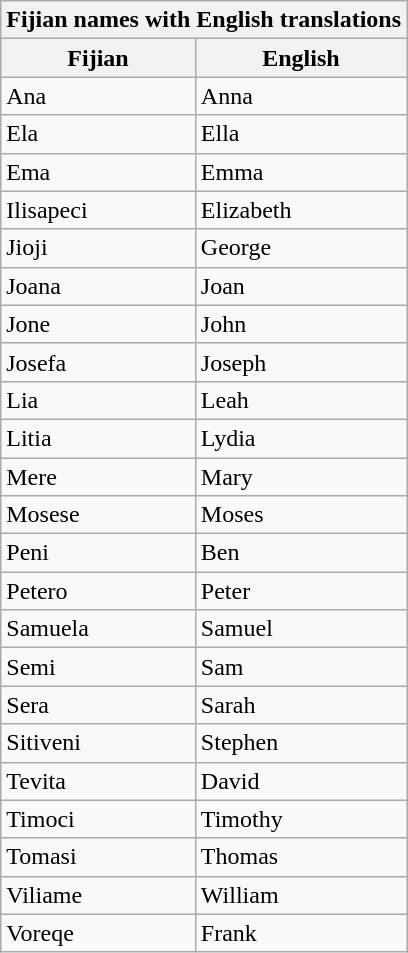<table class="wikitable collapsible">
<tr>
<th colspan="2">Fijian names with English translations</th>
</tr>
<tr>
<th>Fijian</th>
<th>English</th>
</tr>
<tr>
<td>Ana</td>
<td>Anna</td>
</tr>
<tr>
<td>Ela</td>
<td>Ella</td>
</tr>
<tr>
<td>Ema</td>
<td>Emma</td>
</tr>
<tr>
<td>Ilisapeci</td>
<td>Elizabeth</td>
</tr>
<tr>
<td>Jioji</td>
<td>George</td>
</tr>
<tr>
<td>Joana</td>
<td>Joan</td>
</tr>
<tr>
<td>Jone</td>
<td>John</td>
</tr>
<tr>
<td>Josefa</td>
<td>Joseph</td>
</tr>
<tr>
<td>Lia</td>
<td>Leah</td>
</tr>
<tr>
<td>Litia</td>
<td>Lydia</td>
</tr>
<tr>
<td>Mere</td>
<td>Mary</td>
</tr>
<tr>
<td>Mosese</td>
<td>Moses</td>
</tr>
<tr>
<td>Peni</td>
<td>Ben</td>
</tr>
<tr>
<td>Petero</td>
<td>Peter</td>
</tr>
<tr>
<td>Samuela</td>
<td>Samuel</td>
</tr>
<tr>
<td>Semi</td>
<td>Sam</td>
</tr>
<tr>
<td>Sera</td>
<td>Sarah</td>
</tr>
<tr>
<td>Sitiveni</td>
<td>Stephen</td>
</tr>
<tr>
<td>Tevita</td>
<td>David</td>
</tr>
<tr>
<td>Timoci</td>
<td>Timothy</td>
</tr>
<tr>
<td>Tomasi</td>
<td>Thomas</td>
</tr>
<tr>
<td>Viliame</td>
<td>William</td>
</tr>
<tr>
<td>Voreqe</td>
<td>Frank</td>
</tr>
</table>
